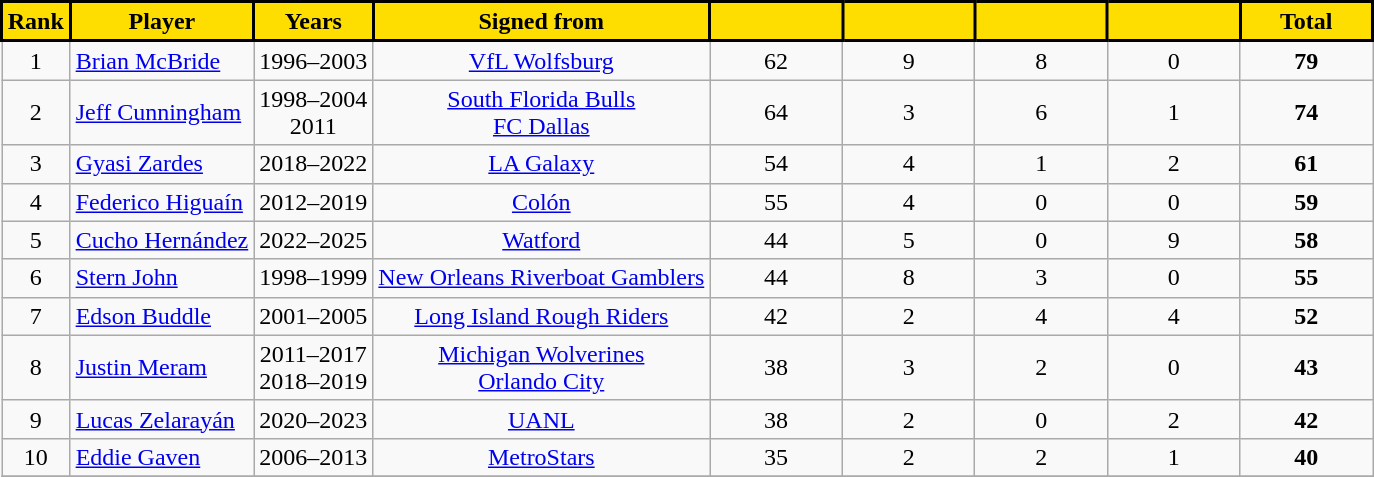<table class="wikitable sortable" style="text-align:center;">
<tr>
<th style="background:#FEDD00; color:#000; border:2px solid #000;">Rank</th>
<th style="background:#FEDD00; color:#000; border:2px solid #000;">Player</th>
<th style="background:#FEDD00; color:#000; border:2px solid #000;">Years</th>
<th style="background:#FEDD00; color:#000; border:2px solid #000;">Signed from</th>
<th width=80 style="background:#FEDD00; color:#000; border:2px solid #000;"></th>
<th width=80 style="background:#FEDD00; color:#000; border:2px solid #000;"></th>
<th width=80 style="background:#FEDD00; color:#000; border:2px solid #000;"></th>
<th width=80 style="background:#FEDD00; color:#000; border:2px solid #000;"></th>
<th width=80 style="background:#FEDD00; color:#000; border:2px solid #000;">Total</th>
</tr>
<tr>
<td>1</td>
<td style="text-align:left;"> <a href='#'>Brian McBride</a></td>
<td>1996–2003</td>
<td><a href='#'>VfL Wolfsburg</a></td>
<td>62</td>
<td>9</td>
<td>8</td>
<td>0</td>
<td><strong>79</strong></td>
</tr>
<tr>
<td>2</td>
<td style="text-align:left;"> <a href='#'>Jeff Cunningham</a></td>
<td>1998–2004<br>2011</td>
<td><a href='#'>South Florida Bulls</a><br><a href='#'>FC Dallas</a></td>
<td>64</td>
<td>3</td>
<td>6</td>
<td>1</td>
<td><strong>74</strong></td>
</tr>
<tr>
<td>3</td>
<td style="text-align:left;"> <a href='#'>Gyasi Zardes</a></td>
<td>2018–2022</td>
<td><a href='#'>LA Galaxy</a></td>
<td>54</td>
<td>4</td>
<td>1</td>
<td>2</td>
<td><strong>61</strong></td>
</tr>
<tr>
<td>4</td>
<td style="text-align:left;"> <a href='#'>Federico Higuaín</a></td>
<td>2012–2019</td>
<td><a href='#'>Colón</a></td>
<td>55</td>
<td>4</td>
<td>0</td>
<td>0</td>
<td><strong>59</strong></td>
</tr>
<tr>
<td>5</td>
<td style="text-align:left;"> <a href='#'>Cucho Hernández</a></td>
<td>2022–2025</td>
<td><a href='#'>Watford</a></td>
<td>44</td>
<td>5</td>
<td>0</td>
<td>9</td>
<td><strong>58</strong></td>
</tr>
<tr>
<td>6</td>
<td style="text-align:left;"> <a href='#'>Stern John</a></td>
<td>1998–1999</td>
<td><a href='#'>New Orleans Riverboat Gamblers</a></td>
<td>44</td>
<td>8</td>
<td>3</td>
<td>0</td>
<td><strong>55</strong></td>
</tr>
<tr>
<td>7</td>
<td style="text-align:left;"> <a href='#'>Edson Buddle</a></td>
<td>2001–2005</td>
<td><a href='#'>Long Island Rough Riders</a></td>
<td>42</td>
<td>2</td>
<td>4</td>
<td>4</td>
<td><strong>52</strong></td>
</tr>
<tr>
<td>8</td>
<td style="text-align:left;"> <a href='#'>Justin Meram</a></td>
<td>2011–2017<br>2018–2019</td>
<td><a href='#'>Michigan Wolverines</a><br><a href='#'>Orlando City</a></td>
<td>38</td>
<td>3</td>
<td>2</td>
<td>0</td>
<td><strong>43</strong></td>
</tr>
<tr>
<td>9</td>
<td style="text-align:left;"> <a href='#'>Lucas Zelarayán</a></td>
<td>2020–2023</td>
<td><a href='#'>UANL</a></td>
<td>38</td>
<td>2</td>
<td>0</td>
<td>2</td>
<td><strong>42</strong></td>
</tr>
<tr>
<td>10</td>
<td style="text-align:left;"> <a href='#'>Eddie Gaven</a></td>
<td>2006–2013</td>
<td><a href='#'>MetroStars</a></td>
<td>35</td>
<td>2</td>
<td>2</td>
<td>1</td>
<td><strong>40</strong></td>
</tr>
<tr>
</tr>
</table>
